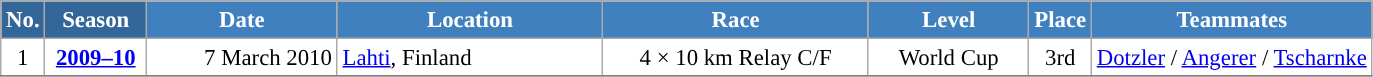<table class="wikitable sortable" style="font-size:95%; text-align:center; border:grey solid 1px; border-collapse:collapse; background:#ffffff;">
<tr style="background:#efefef;">
<th style="background-color:#369; color:white;">No.</th>
<th style="background-color:#369; color:white;">Season</th>
<th style="background-color:#4180be; color:white; width:120px;">Date</th>
<th style="background-color:#4180be; color:white; width:170px;">Location</th>
<th style="background-color:#4180be; color:white; width:170px;">Race</th>
<th style="background-color:#4180be; color:white; width:100px;">Level</th>
<th style="background-color:#4180be; color:white;">Place</th>
<th style="background-color:#4180be; color:white;">Teammates</th>
</tr>
<tr>
<td align=center>1</td>
<td rowspan=1 align=center><strong> <a href='#'>2009–10</a> </strong></td>
<td align=right>7 March 2010</td>
<td align=left> <a href='#'>Lahti</a>, Finland</td>
<td>4 × 10 km Relay C/F</td>
<td>World Cup</td>
<td>3rd</td>
<td><a href='#'>Dotzler</a> / <a href='#'>Angerer</a> / <a href='#'>Tscharnke</a></td>
</tr>
<tr>
</tr>
</table>
